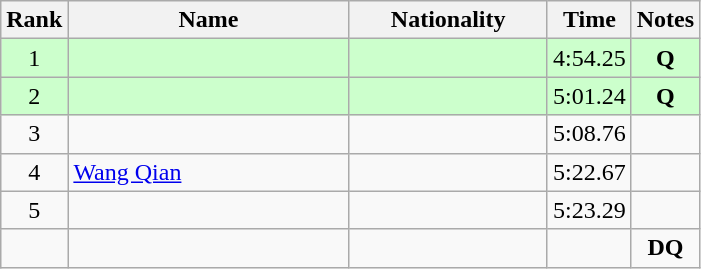<table class="wikitable sortable" style="text-align:center">
<tr>
<th>Rank</th>
<th style="width:180px">Name</th>
<th style="width:125px">Nationality</th>
<th>Time</th>
<th>Notes</th>
</tr>
<tr style="background:#cfc;">
<td>1</td>
<td style="text-align:left;"></td>
<td style="text-align:left;"></td>
<td>4:54.25</td>
<td><strong>Q</strong></td>
</tr>
<tr style="background:#cfc;">
<td>2</td>
<td style="text-align:left;"></td>
<td style="text-align:left;"></td>
<td>5:01.24</td>
<td><strong>Q</strong></td>
</tr>
<tr>
<td>3</td>
<td style="text-align:left;"></td>
<td style="text-align:left;"></td>
<td>5:08.76</td>
<td></td>
</tr>
<tr>
<td>4</td>
<td style="text-align:left;"><a href='#'>Wang Qian</a></td>
<td style="text-align:left;"></td>
<td>5:22.67</td>
<td></td>
</tr>
<tr>
<td>5</td>
<td style="text-align:left;"></td>
<td style="text-align:left;"></td>
<td>5:23.29</td>
<td></td>
</tr>
<tr>
<td></td>
<td style="text-align:left;"></td>
<td style="text-align:left;"></td>
<td></td>
<td><strong>DQ</strong></td>
</tr>
</table>
